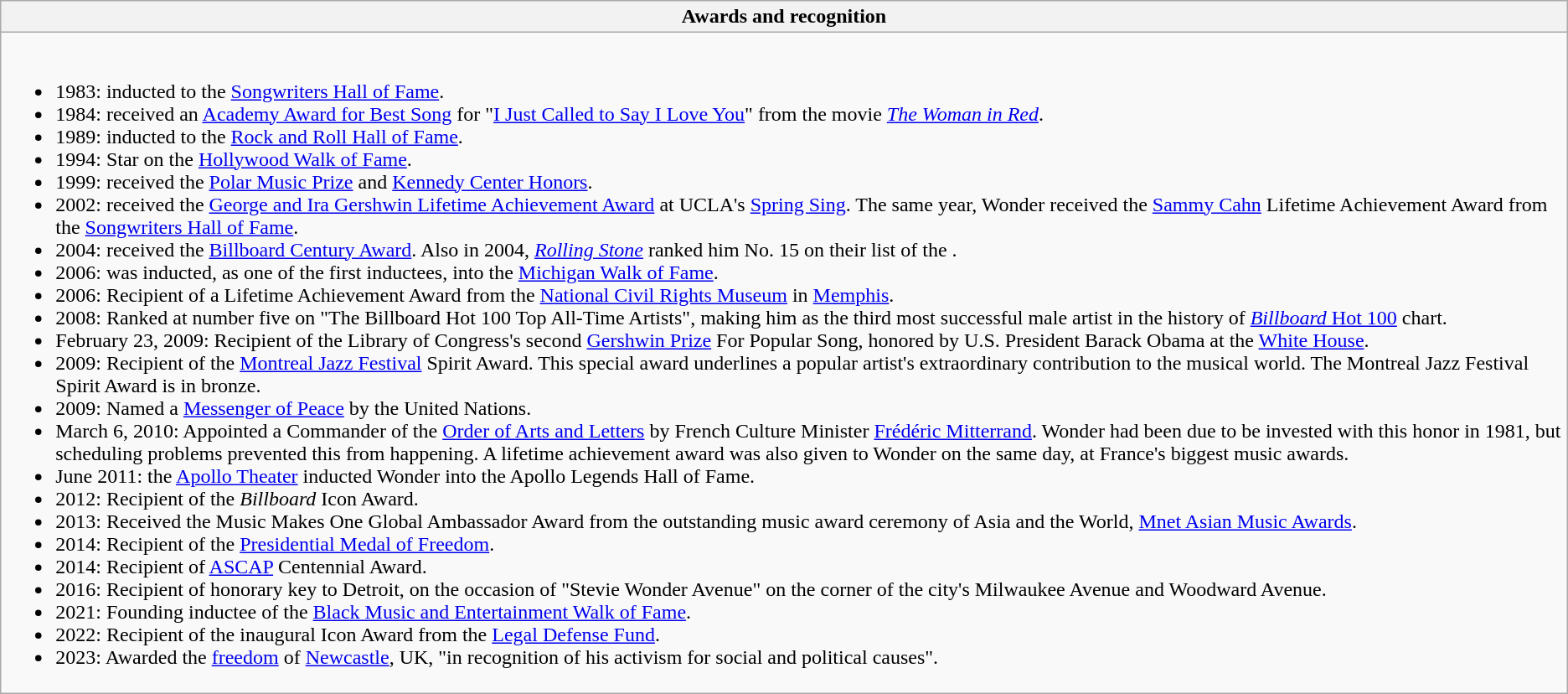<table class="wikitable collapsible collapsed" style="min-width:60em">
<tr>
<th>Awards and recognition</th>
</tr>
<tr>
<td><br><ul><li>1983: inducted to the <a href='#'>Songwriters Hall of Fame</a>.</li><li>1984: received an <a href='#'>Academy Award for Best Song</a> for "<a href='#'>I Just Called to Say I Love You</a>" from the movie <em><a href='#'>The Woman in Red</a></em>.</li><li>1989: inducted to the <a href='#'>Rock and Roll Hall of Fame</a>.</li><li>1994: Star on the <a href='#'>Hollywood Walk of Fame</a>.</li><li>1999: received the <a href='#'>Polar Music Prize</a> and <a href='#'>Kennedy Center Honors</a>.</li><li>2002: received the <a href='#'>George and Ira Gershwin Lifetime Achievement Award</a> at UCLA's <a href='#'>Spring Sing</a>. The same year, Wonder received the <a href='#'>Sammy Cahn</a> Lifetime Achievement Award from the <a href='#'>Songwriters Hall of Fame</a>.</li><li>2004: received the <a href='#'>Billboard Century Award</a>. Also in 2004, <em><a href='#'>Rolling Stone</a></em> ranked him No. 15 on their list of the .</li><li>2006: was inducted, as one of the first inductees, into the <a href='#'>Michigan Walk of Fame</a>.</li><li>2006: Recipient of a Lifetime Achievement Award from the <a href='#'>National Civil Rights Museum</a> in <a href='#'>Memphis</a>.</li><li>2008: Ranked at number five on "The Billboard Hot 100 Top All-Time Artists", making him as the third most successful male artist in the history of <a href='#'><em>Billboard</em> Hot 100</a> chart.</li><li>February 23, 2009: Recipient of the Library of Congress's second <a href='#'>Gershwin Prize</a> For Popular Song, honored by U.S. President Barack Obama at the <a href='#'>White House</a>.</li><li>2009: Recipient of the <a href='#'>Montreal Jazz Festival</a> Spirit Award. This special award underlines a popular artist's extraordinary contribution to the musical world. The Montreal Jazz Festival Spirit Award is in bronze.</li><li>2009: Named a <a href='#'>Messenger of Peace</a> by the United Nations.</li><li>March 6, 2010: Appointed a Commander of the <a href='#'>Order of Arts and Letters</a> by French Culture Minister <a href='#'>Frédéric Mitterrand</a>. Wonder had been due to be invested with this honor in 1981, but scheduling problems prevented this from happening. A lifetime achievement award was also given to Wonder on the same day, at France's biggest music awards.</li><li>June 2011: the <a href='#'>Apollo Theater</a> inducted Wonder into the Apollo Legends Hall of Fame.</li><li>2012: Recipient of the <em>Billboard</em> Icon Award.</li><li>2013: Received the Music Makes One Global Ambassador Award from the outstanding music award ceremony of Asia and the World, <a href='#'>Mnet Asian Music Awards</a>.</li><li>2014: Recipient of the <a href='#'>Presidential Medal of Freedom</a>.</li><li>2014: Recipient of <a href='#'>ASCAP</a> Centennial Award.</li><li>2016: Recipient of honorary key to Detroit, on the occasion of "Stevie Wonder Avenue" on the corner of the city's Milwaukee Avenue and Woodward Avenue.</li><li>2021: Founding inductee of the <a href='#'>Black Music and Entertainment Walk of Fame</a>.</li><li>2022: Recipient of the inaugural Icon Award from the <a href='#'>Legal Defense Fund</a>.</li><li>2023: Awarded the <a href='#'>freedom</a> of <a href='#'>Newcastle</a>, UK, "in recognition of his activism for social and political causes".</li></ul></td>
</tr>
</table>
